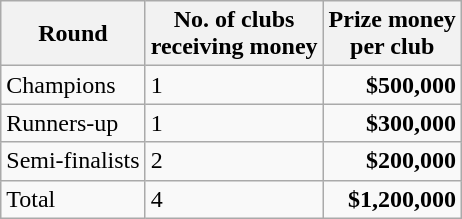<table class="wikitable">
<tr>
<th>Round</th>
<th>No. of clubs<br>receiving money</th>
<th>Prize money<br>per club</th>
</tr>
<tr>
<td>Champions</td>
<td>1</td>
<td align=right><strong>$500,000</strong></td>
</tr>
<tr>
<td>Runners-up</td>
<td>1</td>
<td align=right><strong>$300,000</strong></td>
</tr>
<tr>
<td>Semi-finalists</td>
<td>2</td>
<td align=right><strong>$200,000</strong></td>
</tr>
<tr>
<td>Total</td>
<td>4</td>
<td align=right><strong>$1,200,000</strong></td>
</tr>
</table>
